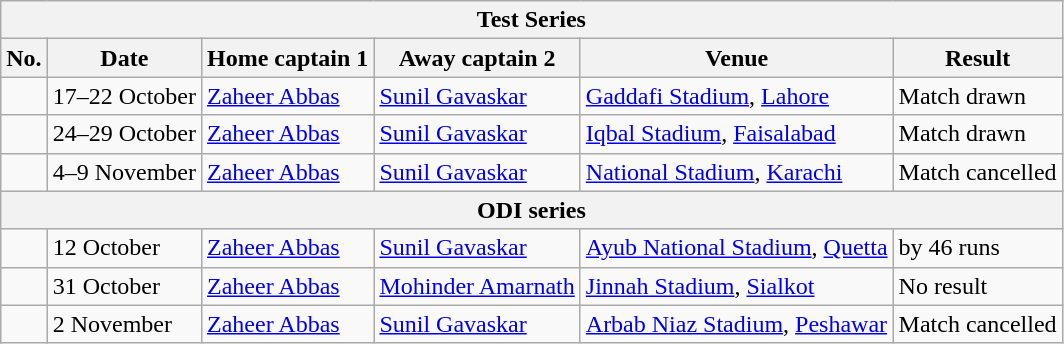<table class="wikitable">
<tr>
<th colspan="9">Test Series</th>
</tr>
<tr>
<th>No.</th>
<th>Date</th>
<th>Home captain 1</th>
<th>Away captain 2</th>
<th>Venue</th>
<th>Result</th>
</tr>
<tr>
<td></td>
<td>17–22 October</td>
<td><a href='#'>Zaheer Abbas</a></td>
<td><a href='#'>Sunil Gavaskar</a></td>
<td><a href='#'>Gaddafi Stadium</a>, <a href='#'>Lahore</a></td>
<td>Match drawn</td>
</tr>
<tr>
<td></td>
<td>24–29 October</td>
<td><a href='#'>Zaheer Abbas</a></td>
<td><a href='#'>Sunil Gavaskar</a></td>
<td><a href='#'>Iqbal Stadium</a>, <a href='#'>Faisalabad</a></td>
<td>Match drawn</td>
</tr>
<tr>
<td></td>
<td>4–9 November</td>
<td><a href='#'>Zaheer Abbas</a></td>
<td><a href='#'>Sunil Gavaskar</a></td>
<td><a href='#'>National Stadium</a>, <a href='#'>Karachi</a></td>
<td>Match cancelled</td>
</tr>
<tr>
<th colspan="9">ODI series</th>
</tr>
<tr>
<td></td>
<td>12 October</td>
<td><a href='#'>Zaheer Abbas</a></td>
<td><a href='#'>Sunil Gavaskar</a></td>
<td><a href='#'>Ayub National Stadium</a>, <a href='#'>Quetta</a></td>
<td> by 46 runs</td>
</tr>
<tr>
<td></td>
<td>31 October</td>
<td><a href='#'>Zaheer Abbas</a></td>
<td><a href='#'>Mohinder Amarnath</a></td>
<td><a href='#'>Jinnah Stadium</a>, <a href='#'>Sialkot</a></td>
<td>No result</td>
</tr>
<tr>
<td></td>
<td>2 November</td>
<td><a href='#'>Zaheer Abbas</a></td>
<td><a href='#'>Sunil Gavaskar</a></td>
<td><a href='#'>Arbab Niaz Stadium</a>, <a href='#'>Peshawar</a></td>
<td>Match cancelled</td>
</tr>
</table>
